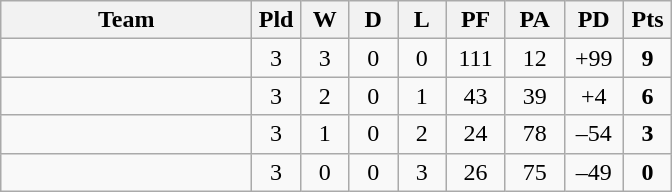<table class="wikitable" style="text-align:center;">
<tr>
<th width=160>Team</th>
<th width=25 abbr="Played">Pld</th>
<th width=25 abbr="Won">W</th>
<th width=25 abbr="Drawn">D</th>
<th width=25 abbr="Lost">L</th>
<th width=32 abbr="Points for">PF</th>
<th width=32 abbr="Points against">PA</th>
<th width=32 abbr="Points difference">PD</th>
<th width=25 abbr="Points">Pts</th>
</tr>
<tr>
<td align=left></td>
<td>3</td>
<td>3</td>
<td>0</td>
<td>0</td>
<td>111</td>
<td>12</td>
<td>+99</td>
<td><strong>9</strong></td>
</tr>
<tr>
<td align=left></td>
<td>3</td>
<td>2</td>
<td>0</td>
<td>1</td>
<td>43</td>
<td>39</td>
<td>+4</td>
<td><strong>6</strong></td>
</tr>
<tr>
<td align=left></td>
<td>3</td>
<td>1</td>
<td>0</td>
<td>2</td>
<td>24</td>
<td>78</td>
<td>–54</td>
<td><strong>3</strong></td>
</tr>
<tr>
<td align=left></td>
<td>3</td>
<td>0</td>
<td>0</td>
<td>3</td>
<td>26</td>
<td>75</td>
<td>–49</td>
<td><strong>0</strong></td>
</tr>
</table>
